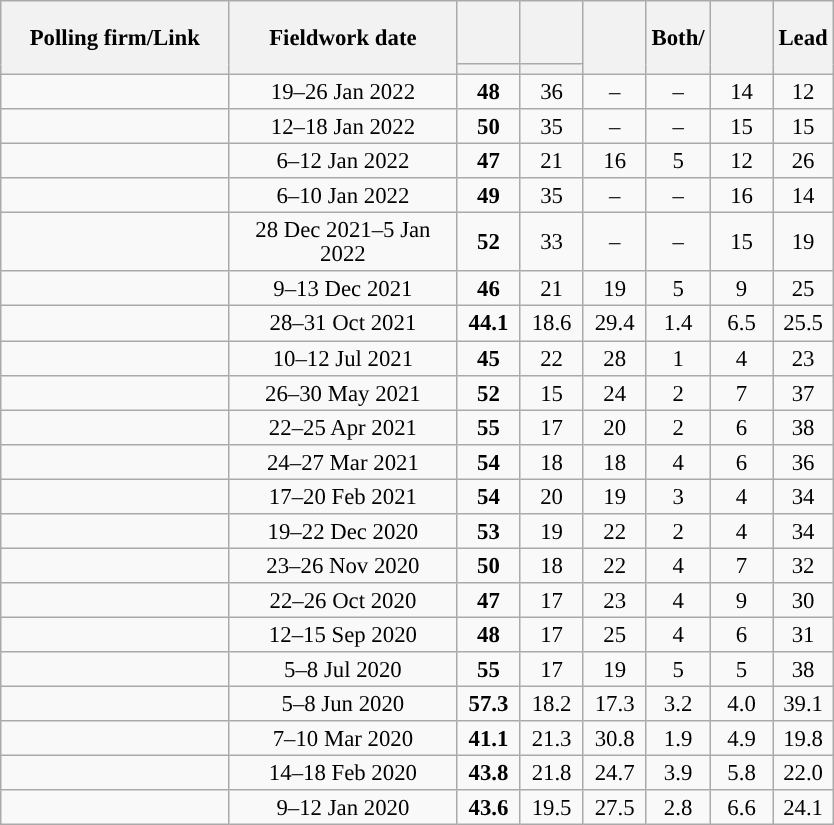<table class="wikitable sortable mw-datatable" style="text-align:center;font-size:95%;line-height:16px;">
<tr style="height:42px;">
<th style="width:145px;" rowspan="2">Polling firm/Link</th>
<th style="width:145px;" rowspan="2">Fieldwork date</th>
<th style="width:35px;"></th>
<th style="width:35px;"></th>
<th class="unsortable" style="width:35px;" rowspan="2"></th>
<th class="unsortable" style="width:35px;" rowspan="2">Both/<br></th>
<th class="unsortable" style="width:35px;" rowspan="2"></th>
<th class="unsortable" style="width:30px;" rowspan="2">Lead</th>
</tr>
<tr>
<th style="color:inherit;background:"></th>
<th style="color:inherit;background:"></th>
</tr>
<tr>
<td></td>
<td data-sort-value="2019-10-03">19–26 Jan 2022</td>
<td><strong>48</strong></td>
<td>36</td>
<td>–</td>
<td>–</td>
<td>14</td>
<td style="background:">12</td>
</tr>
<tr>
<td></td>
<td>12–18 Jan 2022</td>
<td><strong>50</strong></td>
<td>35</td>
<td>–</td>
<td>–</td>
<td>15</td>
<td style="background:">15</td>
</tr>
<tr>
<td></td>
<td>6–12 Jan 2022</td>
<td><strong>47</strong></td>
<td>21</td>
<td>16</td>
<td>5</td>
<td>12</td>
<td style="background:">26</td>
</tr>
<tr>
<td></td>
<td data-sort-value="2019-10-03">6–10 Jan 2022</td>
<td><strong>49</strong></td>
<td>35</td>
<td>–</td>
<td>–</td>
<td>16</td>
<td style="background:">14</td>
</tr>
<tr>
<td></td>
<td data-sort-value="2019-10-03">28 Dec 2021–5 Jan 2022</td>
<td><strong>52</strong></td>
<td>33</td>
<td>–</td>
<td>–</td>
<td>15</td>
<td style="background:">19</td>
</tr>
<tr>
<td></td>
<td>9–13 Dec 2021</td>
<td><strong>46</strong></td>
<td>21</td>
<td>19</td>
<td>5</td>
<td>9</td>
<td style="background:">25</td>
</tr>
<tr>
<td></td>
<td>28–31 Oct 2021</td>
<td><strong>44.1</strong></td>
<td>18.6</td>
<td>29.4</td>
<td>1.4</td>
<td>6.5</td>
<td style="background:">25.5</td>
</tr>
<tr>
<td></td>
<td>10–12 Jul 2021</td>
<td><strong>45</strong></td>
<td>22</td>
<td>28</td>
<td>1</td>
<td>4</td>
<td style="background:">23</td>
</tr>
<tr>
<td></td>
<td>26–30 May 2021</td>
<td><strong>52</strong></td>
<td>15</td>
<td>24</td>
<td>2</td>
<td>7</td>
<td style="background:">37</td>
</tr>
<tr>
<td></td>
<td data-sort-value="2019-10-03">22–25 Apr 2021</td>
<td><strong>55</strong></td>
<td>17</td>
<td>20</td>
<td>2</td>
<td>6</td>
<td style="background:">38</td>
</tr>
<tr>
<td></td>
<td>24–27 Mar 2021</td>
<td><strong>54</strong></td>
<td>18</td>
<td>18</td>
<td>4</td>
<td>6</td>
<td style="background:">36</td>
</tr>
<tr>
<td></td>
<td>17–20 Feb 2021</td>
<td><strong>54</strong></td>
<td>20</td>
<td>19</td>
<td>3</td>
<td>4</td>
<td style="background:">34</td>
</tr>
<tr>
<td></td>
<td>19–22 Dec 2020</td>
<td><strong>53</strong></td>
<td>19</td>
<td>22</td>
<td>2</td>
<td>4</td>
<td style="background:">34</td>
</tr>
<tr>
<td></td>
<td>23–26 Nov 2020</td>
<td><strong>50</strong></td>
<td>18</td>
<td>22</td>
<td>4</td>
<td>7</td>
<td style="background:">32</td>
</tr>
<tr>
<td></td>
<td>22–26 Oct 2020</td>
<td><strong>47</strong></td>
<td>17</td>
<td>23</td>
<td>4</td>
<td>9</td>
<td style="background:">30</td>
</tr>
<tr>
<td></td>
<td>12–15 Sep 2020</td>
<td><strong>48</strong></td>
<td>17</td>
<td>25</td>
<td>4</td>
<td>6</td>
<td style="background:">31</td>
</tr>
<tr>
<td></td>
<td>5–8 Jul 2020</td>
<td><strong>55</strong></td>
<td>17</td>
<td>19</td>
<td>5</td>
<td>5</td>
<td style="background:">38</td>
</tr>
<tr>
<td></td>
<td>5–8 Jun 2020</td>
<td><strong>57.3</strong></td>
<td>18.2</td>
<td>17.3</td>
<td>3.2</td>
<td>4.0</td>
<td style="background:">39.1</td>
</tr>
<tr>
<td></td>
<td>7–10 Mar 2020</td>
<td><strong>41.1</strong></td>
<td>21.3</td>
<td>30.8</td>
<td>1.9</td>
<td>4.9</td>
<td style="background:">19.8</td>
</tr>
<tr>
<td></td>
<td>14–18 Feb 2020</td>
<td><strong>43.8</strong></td>
<td>21.8</td>
<td>24.7</td>
<td>3.9</td>
<td>5.8</td>
<td style="background:">22.0</td>
</tr>
<tr>
<td></td>
<td>9–12 Jan 2020</td>
<td><strong>43.6</strong></td>
<td>19.5</td>
<td>27.5</td>
<td>2.8</td>
<td>6.6</td>
<td style="background:">24.1</td>
</tr>
</table>
